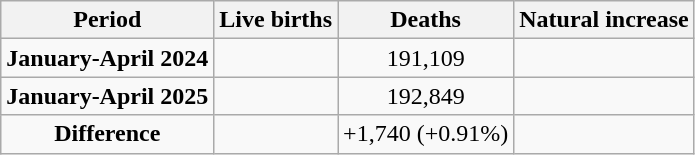<table class="wikitable"  style="text-align:center;">
<tr>
<th>Period</th>
<th>Live births</th>
<th>Deaths</th>
<th>Natural increase</th>
</tr>
<tr>
<td><strong>January-April 2024</strong></td>
<td></td>
<td>191,109</td>
<td></td>
</tr>
<tr>
<td><strong>January-April 2025</strong></td>
<td></td>
<td>192,849</td>
<td></td>
</tr>
<tr>
<td><strong>Difference</strong></td>
<td></td>
<td> +1,740 (+0.91%)</td>
<td></td>
</tr>
</table>
